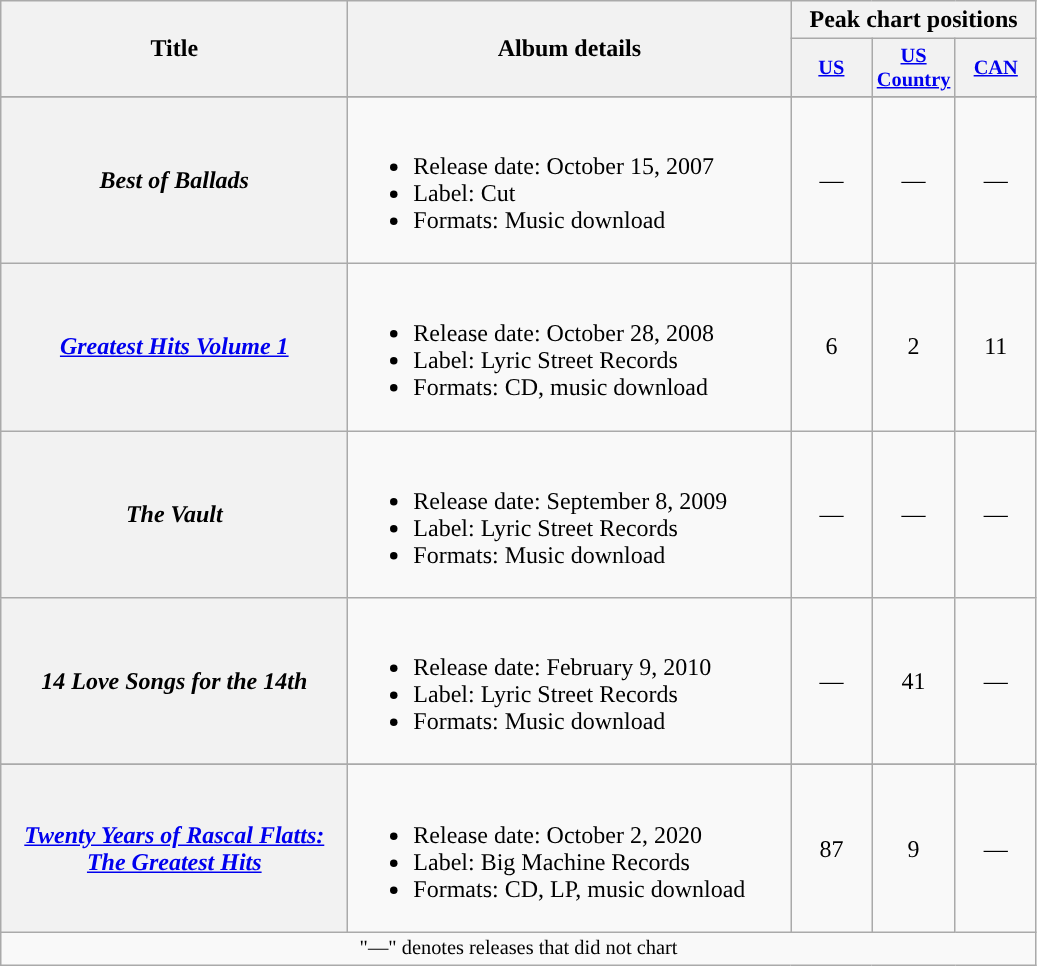<table class="wikitable plainrowheaders" style="text-align:center;">
<tr>
<th scope="col" rowspan="2" style="width:14em;">Title</th>
<th scope="col" rowspan="2" style="width:18em;">Album details</th>
<th scope="col" colspan="3">Peak chart positions</th>
</tr>
<tr>
<th scope="col" style="width:3.5em;font-size:85%;"><a href='#'>US</a><br></th>
<th scope="col" style="width:3.5em;font-size:85%;"><a href='#'>US Country</a><br></th>
<th scope="col" style="width:3.5em;font-size:85%;"><a href='#'>CAN</a><br></th>
</tr>
<tr>
</tr>
<tr>
<th scope="row"><em>Best of Ballads</em></th>
<td style="text-align:left;"><br><ul><li>Release date: October 15, 2007</li><li>Label: Cut</li><li>Formats: Music download</li></ul></td>
<td>—</td>
<td>—</td>
<td>—</td>
</tr>
<tr>
<th scope="row"><em><a href='#'>Greatest Hits Volume 1</a></em></th>
<td style="text-align:left;"><br><ul><li>Release date: October 28, 2008</li><li>Label: Lyric Street Records</li><li>Formats: CD, music download</li></ul></td>
<td>6</td>
<td>2</td>
<td>11</td>
</tr>
<tr>
<th scope="row"><em>The Vault</em></th>
<td style="text-align:left;"><br><ul><li>Release date: September 8, 2009</li><li>Label: Lyric Street Records</li><li>Formats: Music download</li></ul></td>
<td>—</td>
<td>—</td>
<td>—</td>
</tr>
<tr>
<th scope="row"><em>14 Love Songs for the 14th</em></th>
<td style="text-align:left;"><br><ul><li>Release date: February 9, 2010</li><li>Label: Lyric Street Records</li><li>Formats: Music download</li></ul></td>
<td>—</td>
<td>41</td>
<td>—</td>
</tr>
<tr>
</tr>
<tr>
<th scope="row"><em><a href='#'>Twenty Years of Rascal Flatts: The Greatest Hits</a></em></th>
<td style="text-align:left;"><br><ul><li>Release date: October 2, 2020</li><li>Label: Big Machine Records</li><li>Formats: CD, LP, music download</li></ul></td>
<td>87</td>
<td>9</td>
<td>—</td>
</tr>
<tr>
<td colspan="10" style="font-size:85%">"—" denotes releases that did not chart</td>
</tr>
</table>
